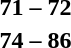<table style="text-align:center">
<tr>
<th width=200></th>
<th width=100></th>
<th width=200></th>
</tr>
<tr>
<td align=right></td>
<td><strong>71 – 72</strong></td>
<td align=left><strong></strong></td>
</tr>
<tr>
<td align=right></td>
<td><strong>74 – 86</strong></td>
<td align=left><strong></strong></td>
</tr>
</table>
